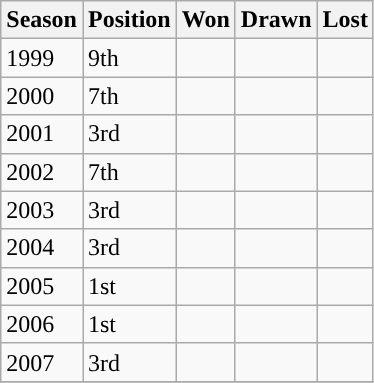<table class="wikitable collapsible">
<tr>
<th>Season</th>
<th>Position</th>
<th>Won</th>
<th>Drawn</th>
<th>Lost</th>
</tr>
<tr>
<td>1999</td>
<td>9th</td>
<td></td>
<td></td>
<td></td>
</tr>
<tr>
<td>2000</td>
<td>7th</td>
<td></td>
<td></td>
<td></td>
</tr>
<tr>
<td>2001</td>
<td>3rd</td>
<td></td>
<td></td>
<td></td>
</tr>
<tr>
<td>2002</td>
<td>7th</td>
<td></td>
<td></td>
<td></td>
</tr>
<tr>
<td>2003</td>
<td>3rd</td>
<td></td>
<td></td>
<td></td>
</tr>
<tr>
<td>2004</td>
<td>3rd</td>
<td></td>
<td></td>
<td></td>
</tr>
<tr style="background-color:#">
<td>2005</td>
<td>1st</td>
<td></td>
<td></td>
<td></td>
</tr>
<tr style="background-color:#">
<td>2006</td>
<td>1st</td>
<td></td>
<td></td>
<td></td>
</tr>
<tr>
<td>2007</td>
<td>3rd</td>
<td></td>
<td></td>
<td></td>
</tr>
<tr>
</tr>
</table>
